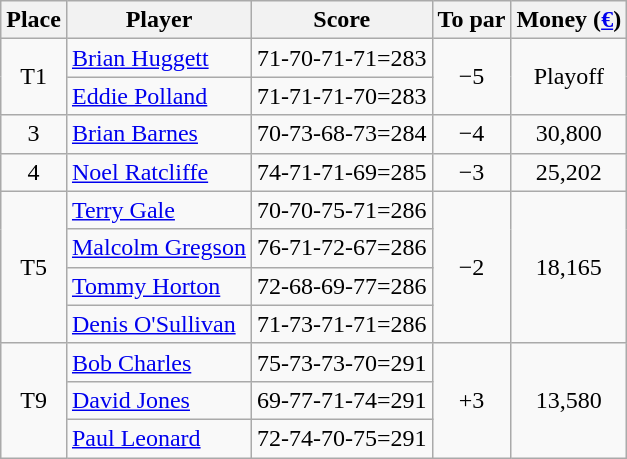<table class="wikitable">
<tr>
<th>Place</th>
<th>Player</th>
<th>Score</th>
<th>To par</th>
<th>Money (<a href='#'>€</a>)</th>
</tr>
<tr>
<td rowspan="2" align=center>T1</td>
<td> <a href='#'>Brian Huggett</a></td>
<td>71-70-71-71=283</td>
<td rowspan="2" align=center>−5</td>
<td rowspan="2" align=center>Playoff</td>
</tr>
<tr>
<td> <a href='#'>Eddie Polland</a></td>
<td>71-71-71-70=283</td>
</tr>
<tr>
<td align=center>3</td>
<td> <a href='#'>Brian Barnes</a></td>
<td>70-73-68-73=284</td>
<td align=center>−4</td>
<td align=center>30,800</td>
</tr>
<tr>
<td align=center>4</td>
<td> <a href='#'>Noel Ratcliffe</a></td>
<td>74-71-71-69=285</td>
<td align=center>−3</td>
<td align=center>25,202</td>
</tr>
<tr>
<td rowspan="4" align=center>T5</td>
<td> <a href='#'>Terry Gale</a></td>
<td>70-70-75-71=286</td>
<td rowspan="4" align=center>−2</td>
<td rowspan="4" align=center>18,165</td>
</tr>
<tr>
<td> <a href='#'>Malcolm Gregson</a></td>
<td>76-71-72-67=286</td>
</tr>
<tr>
<td> <a href='#'>Tommy Horton</a></td>
<td>72-68-69-77=286</td>
</tr>
<tr>
<td> <a href='#'>Denis O'Sullivan</a></td>
<td>71-73-71-71=286</td>
</tr>
<tr>
<td rowspan="3" align=center>T9</td>
<td> <a href='#'>Bob Charles</a></td>
<td>75-73-73-70=291</td>
<td rowspan="3" align=center>+3</td>
<td rowspan="3" align=center>13,580</td>
</tr>
<tr>
<td> <a href='#'>David Jones</a></td>
<td>69-77-71-74=291</td>
</tr>
<tr>
<td> <a href='#'>Paul Leonard</a></td>
<td>72-74-70-75=291</td>
</tr>
</table>
